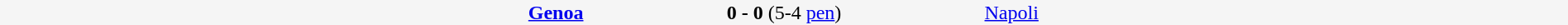<table cellspacing=0 width=100% style=background:#F5F5F5>
<tr>
<td width=22% align=right><strong> <a href='#'>Genoa</a></strong></td>
<td align=center width=15%><strong>0 - 0</strong> (5-4 <a href='#'>pen</a>)</td>
<td width=22%> <a href='#'>Napoli</a></td>
</tr>
</table>
